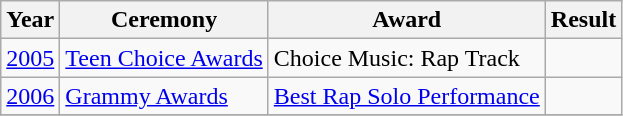<table class="wikitable plainrowheaders">
<tr>
<th>Year</th>
<th>Ceremony</th>
<th>Award</th>
<th>Result</th>
</tr>
<tr>
<td><a href='#'>2005</a></td>
<td><a href='#'>Teen Choice Awards</a></td>
<td>Choice Music: Rap Track</td>
<td></td>
</tr>
<tr>
<td><a href='#'>2006</a></td>
<td><a href='#'>Grammy Awards</a></td>
<td><a href='#'>Best Rap Solo Performance</a></td>
<td></td>
</tr>
<tr>
</tr>
</table>
